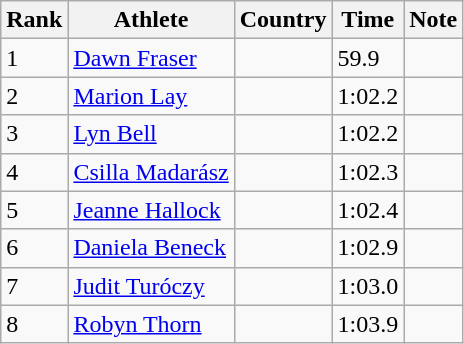<table class="wikitable sortable">
<tr>
<th>Rank</th>
<th>Athlete</th>
<th>Country</th>
<th>Time</th>
<th>Note</th>
</tr>
<tr>
<td>1</td>
<td><a href='#'>Dawn Fraser</a></td>
<td></td>
<td>59.9</td>
<td></td>
</tr>
<tr>
<td>2</td>
<td><a href='#'>Marion Lay</a></td>
<td></td>
<td>1:02.2</td>
<td></td>
</tr>
<tr>
<td>3</td>
<td><a href='#'>Lyn Bell</a></td>
<td></td>
<td>1:02.2</td>
<td></td>
</tr>
<tr>
<td>4</td>
<td><a href='#'>Csilla Madarász</a></td>
<td></td>
<td>1:02.3</td>
<td></td>
</tr>
<tr>
<td>5</td>
<td><a href='#'>Jeanne Hallock</a></td>
<td></td>
<td>1:02.4</td>
<td></td>
</tr>
<tr>
<td>6</td>
<td><a href='#'>Daniela Beneck</a></td>
<td></td>
<td>1:02.9</td>
<td></td>
</tr>
<tr>
<td>7</td>
<td><a href='#'>Judit Turóczy</a></td>
<td></td>
<td>1:03.0</td>
<td></td>
</tr>
<tr>
<td>8</td>
<td><a href='#'>Robyn Thorn</a></td>
<td></td>
<td>1:03.9</td>
<td></td>
</tr>
</table>
